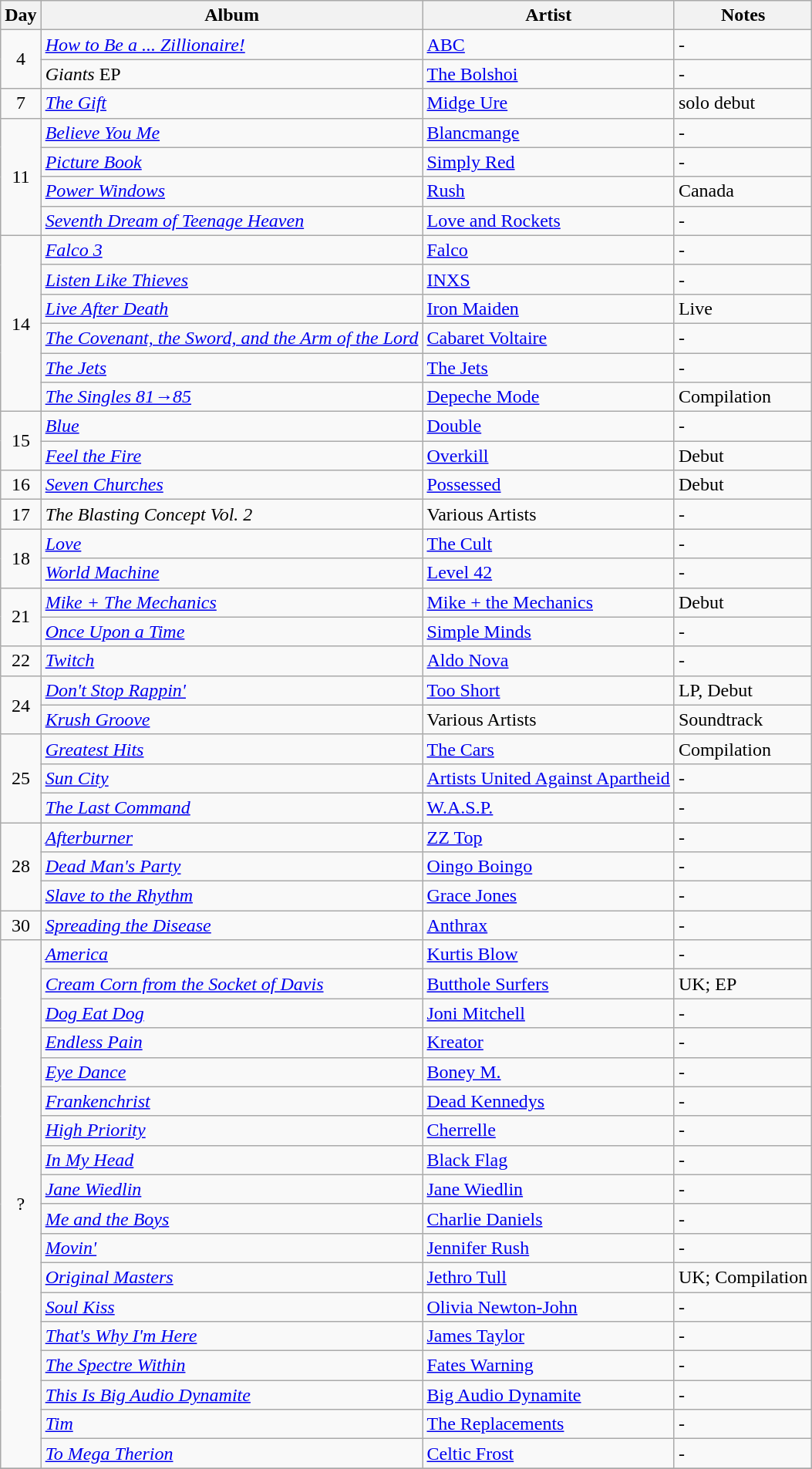<table class="wikitable">
<tr>
<th>Day</th>
<th>Album</th>
<th>Artist</th>
<th>Notes</th>
</tr>
<tr>
<td rowspan="2" align="center">4</td>
<td><em><a href='#'>How to Be a ... Zillionaire!</a></em></td>
<td><a href='#'>ABC</a></td>
<td>-</td>
</tr>
<tr>
<td><em>Giants</em> EP</td>
<td><a href='#'>The Bolshoi</a></td>
<td>-</td>
</tr>
<tr>
<td rowspan="1" align="center">7</td>
<td><em><a href='#'>The Gift</a></em></td>
<td><a href='#'>Midge Ure</a></td>
<td>solo debut</td>
</tr>
<tr>
<td rowspan="4" align="center">11</td>
<td><em><a href='#'>Believe You Me</a></em></td>
<td><a href='#'>Blancmange</a></td>
<td>-</td>
</tr>
<tr>
<td><em><a href='#'>Picture Book</a></em></td>
<td><a href='#'>Simply Red</a></td>
<td>-</td>
</tr>
<tr>
<td><em><a href='#'>Power Windows</a></em></td>
<td><a href='#'>Rush</a></td>
<td>Canada</td>
</tr>
<tr>
<td><em><a href='#'>Seventh Dream of Teenage Heaven</a></em></td>
<td><a href='#'>Love and Rockets</a></td>
<td>-</td>
</tr>
<tr>
<td rowspan="6" align="center">14</td>
<td><em><a href='#'>Falco 3</a></em></td>
<td><a href='#'>Falco</a></td>
<td>-</td>
</tr>
<tr>
<td><em><a href='#'>Listen Like Thieves</a></em></td>
<td><a href='#'>INXS</a></td>
<td>-</td>
</tr>
<tr>
<td><em><a href='#'>Live After Death</a></em></td>
<td><a href='#'>Iron Maiden</a></td>
<td>Live</td>
</tr>
<tr>
<td><em><a href='#'>The Covenant, the Sword, and the Arm of the Lord</a></em></td>
<td><a href='#'>Cabaret Voltaire</a></td>
<td>-</td>
</tr>
<tr>
<td><em><a href='#'>The Jets</a></em></td>
<td><a href='#'>The Jets</a></td>
<td>-</td>
</tr>
<tr>
<td><em><a href='#'>The Singles 81→85</a></em></td>
<td><a href='#'>Depeche Mode</a></td>
<td>Compilation</td>
</tr>
<tr>
<td rowspan="2" align="center">15</td>
<td><em><a href='#'>Blue</a></em></td>
<td><a href='#'>Double</a></td>
<td>-</td>
</tr>
<tr>
<td><em><a href='#'>Feel the Fire</a></em></td>
<td><a href='#'>Overkill</a></td>
<td>Debut</td>
</tr>
<tr>
<td rowspan="1" align="center">16</td>
<td><em><a href='#'>Seven Churches</a></em></td>
<td><a href='#'>Possessed</a></td>
<td>Debut</td>
</tr>
<tr>
<td rowspan="1" align="center">17</td>
<td><em>The Blasting Concept Vol. 2</em></td>
<td>Various Artists</td>
<td>-</td>
</tr>
<tr>
<td rowspan="2" align="center">18</td>
<td><em><a href='#'>Love</a></em></td>
<td><a href='#'>The Cult</a></td>
<td>-</td>
</tr>
<tr>
<td><em><a href='#'>World Machine</a></em></td>
<td><a href='#'>Level 42</a></td>
<td>-</td>
</tr>
<tr>
<td rowspan="2" align="center">21</td>
<td><em><a href='#'>Mike + The Mechanics</a></em></td>
<td><a href='#'>Mike + the Mechanics</a></td>
<td>Debut</td>
</tr>
<tr>
<td><em><a href='#'>Once Upon a Time</a></em></td>
<td><a href='#'>Simple Minds</a></td>
<td>-</td>
</tr>
<tr>
<td rowspan="1" align="center">22</td>
<td><em><a href='#'>Twitch</a></em></td>
<td><a href='#'>Aldo Nova</a></td>
<td>-</td>
</tr>
<tr>
<td rowspan="2" align="center">24</td>
<td><em><a href='#'>Don't Stop Rappin'</a></em></td>
<td><a href='#'>Too Short</a></td>
<td>LP, Debut</td>
</tr>
<tr>
<td><em><a href='#'>Krush Groove</a></em></td>
<td>Various Artists</td>
<td>Soundtrack</td>
</tr>
<tr>
<td rowspan="3" align="center">25</td>
<td><em><a href='#'>Greatest Hits</a></em></td>
<td><a href='#'>The Cars</a></td>
<td>Compilation</td>
</tr>
<tr>
<td><em><a href='#'>Sun City</a></em></td>
<td><a href='#'>Artists United Against Apartheid</a></td>
<td>-</td>
</tr>
<tr>
<td><em><a href='#'>The Last Command</a></em></td>
<td><a href='#'>W.A.S.P.</a></td>
<td>-</td>
</tr>
<tr>
<td rowspan="3" align="center">28</td>
<td><em><a href='#'>Afterburner</a></em></td>
<td><a href='#'>ZZ Top</a></td>
<td>-</td>
</tr>
<tr>
<td><em><a href='#'>Dead Man's Party</a></em></td>
<td><a href='#'>Oingo Boingo</a></td>
<td>-</td>
</tr>
<tr>
<td><em><a href='#'>Slave to the Rhythm</a></em></td>
<td><a href='#'>Grace Jones</a></td>
<td>-</td>
</tr>
<tr>
<td rowspan="1" align="center">30</td>
<td><em><a href='#'>Spreading the Disease</a></em></td>
<td><a href='#'>Anthrax</a></td>
<td>-</td>
</tr>
<tr>
<td rowspan="18" align="center">?</td>
<td><em><a href='#'>America</a></em></td>
<td><a href='#'>Kurtis Blow</a></td>
<td>-</td>
</tr>
<tr>
<td><em><a href='#'>Cream Corn from the Socket of Davis</a></em></td>
<td><a href='#'>Butthole Surfers</a></td>
<td>UK; EP</td>
</tr>
<tr>
<td><em><a href='#'>Dog Eat Dog</a></em></td>
<td><a href='#'>Joni Mitchell</a></td>
<td>-</td>
</tr>
<tr>
<td><em><a href='#'>Endless Pain</a></em></td>
<td><a href='#'>Kreator</a></td>
<td>-</td>
</tr>
<tr>
<td><em><a href='#'>Eye Dance</a></em></td>
<td><a href='#'>Boney M.</a></td>
<td>-</td>
</tr>
<tr>
<td><em><a href='#'>Frankenchrist</a></em></td>
<td><a href='#'>Dead Kennedys</a></td>
<td>-</td>
</tr>
<tr>
<td><em><a href='#'>High Priority</a></em></td>
<td><a href='#'>Cherrelle</a></td>
<td>-</td>
</tr>
<tr>
<td><em><a href='#'>In My Head</a></em></td>
<td><a href='#'>Black Flag</a></td>
<td>-</td>
</tr>
<tr>
<td><em><a href='#'>Jane Wiedlin</a></em></td>
<td><a href='#'>Jane Wiedlin</a></td>
<td>-</td>
</tr>
<tr>
<td><em><a href='#'>Me and the Boys</a></em></td>
<td><a href='#'>Charlie Daniels</a></td>
<td>-</td>
</tr>
<tr>
<td><em><a href='#'>Movin'</a></em></td>
<td><a href='#'>Jennifer Rush</a></td>
<td>-</td>
</tr>
<tr>
<td><em><a href='#'>Original Masters</a></em></td>
<td><a href='#'>Jethro Tull</a></td>
<td>UK; Compilation</td>
</tr>
<tr>
<td><em><a href='#'>Soul Kiss</a></em></td>
<td><a href='#'>Olivia Newton-John</a></td>
<td>-</td>
</tr>
<tr>
<td><em><a href='#'>That's Why I'm Here</a></em></td>
<td><a href='#'>James Taylor</a></td>
<td>-</td>
</tr>
<tr>
<td><em><a href='#'>The Spectre Within</a></em></td>
<td><a href='#'>Fates Warning</a></td>
<td>-</td>
</tr>
<tr>
<td><em><a href='#'>This Is Big Audio Dynamite</a></em></td>
<td><a href='#'>Big Audio Dynamite</a></td>
<td>-</td>
</tr>
<tr>
<td><em><a href='#'>Tim</a></em></td>
<td><a href='#'>The Replacements</a></td>
<td>-</td>
</tr>
<tr>
<td><em><a href='#'>To Mega Therion</a></em></td>
<td><a href='#'>Celtic Frost</a></td>
<td>-</td>
</tr>
<tr>
</tr>
</table>
